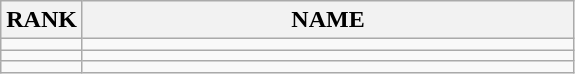<table class="wikitable">
<tr>
<th>RANK</th>
<th style="width: 20em">NAME</th>
</tr>
<tr>
<td align="center"></td>
<td></td>
</tr>
<tr>
<td align="center"></td>
<td></td>
</tr>
<tr>
<td align="center"></td>
<td></td>
</tr>
</table>
